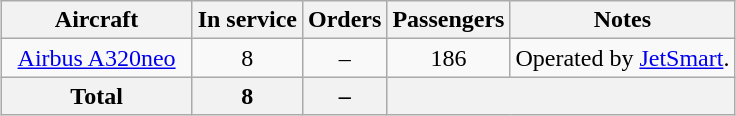<table class="wikitable" style="border-collapse:collapse;text-align:center; margin-left: auto; margin-right: auto;">
<tr>
<th style="width:120px">Aircraft</th>
<th>In service</th>
<th>Orders</th>
<th>Passengers</th>
<th>Notes</th>
</tr>
<tr>
<td><a href='#'>Airbus A320neo</a></td>
<td>8</td>
<td>–</td>
<td>186</td>
<td>Operated by <a href='#'>JetSmart</a>.</td>
</tr>
<tr>
<th>Total</th>
<th>8</th>
<th>–</th>
<th colspan=2></th>
</tr>
</table>
